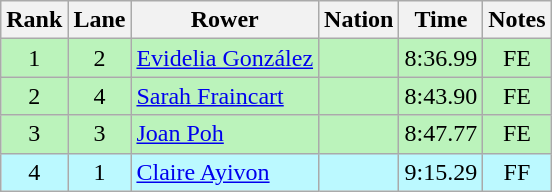<table class="wikitable sortable" style="text-align:center">
<tr>
<th>Rank</th>
<th>Lane</th>
<th>Rower</th>
<th>Nation</th>
<th>Time</th>
<th>Notes</th>
</tr>
<tr bgcolor=bbf3bb>
<td>1</td>
<td>2</td>
<td align=left><a href='#'>Evidelia González</a></td>
<td align=left></td>
<td>8:36.99</td>
<td>FE</td>
</tr>
<tr bgcolor=bbf3bb>
<td>2</td>
<td>4</td>
<td align=left><a href='#'>Sarah Fraincart</a></td>
<td align=left></td>
<td>8:43.90</td>
<td>FE</td>
</tr>
<tr bgcolor=bbf3bb>
<td>3</td>
<td>3</td>
<td align=left><a href='#'>Joan Poh</a></td>
<td align=left></td>
<td>8:47.77</td>
<td>FE</td>
</tr>
<tr bgcolor=bbf9ff>
<td>4</td>
<td>1</td>
<td align=left><a href='#'>Claire Ayivon</a></td>
<td align=left></td>
<td>9:15.29</td>
<td>FF</td>
</tr>
</table>
